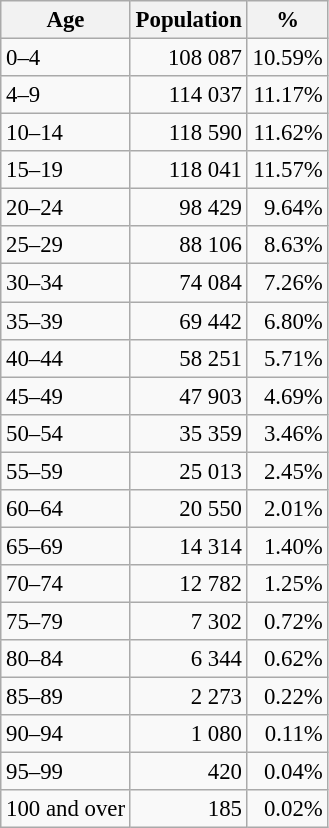<table class="wikitable" style="font-size: 95%; text-align: right">
<tr>
<th>Age</th>
<th>Population</th>
<th>%</th>
</tr>
<tr>
<td align=left>0–4</td>
<td>108 087</td>
<td>10.59%</td>
</tr>
<tr>
<td align=left>4–9</td>
<td>114 037</td>
<td>11.17%</td>
</tr>
<tr>
<td align=left>10–14</td>
<td>118 590</td>
<td>11.62%</td>
</tr>
<tr>
<td align=left>15–19</td>
<td>118 041</td>
<td>11.57%</td>
</tr>
<tr>
<td align=left>20–24</td>
<td>98 429</td>
<td>9.64%</td>
</tr>
<tr>
<td align=left>25–29</td>
<td>88 106</td>
<td>8.63%</td>
</tr>
<tr>
<td align=left>30–34</td>
<td>74 084</td>
<td>7.26%</td>
</tr>
<tr>
<td align=left>35–39</td>
<td>69 442</td>
<td>6.80%</td>
</tr>
<tr>
<td align=left>40–44</td>
<td>58 251</td>
<td>5.71%</td>
</tr>
<tr>
<td align=left>45–49</td>
<td>47 903</td>
<td>4.69%</td>
</tr>
<tr>
<td align=left>50–54</td>
<td>35 359</td>
<td>3.46%</td>
</tr>
<tr>
<td align=left>55–59</td>
<td>25 013</td>
<td>2.45%</td>
</tr>
<tr>
<td align=left>60–64</td>
<td>20 550</td>
<td>2.01%</td>
</tr>
<tr>
<td align=left>65–69</td>
<td>14 314</td>
<td>1.40%</td>
</tr>
<tr>
<td align=left>70–74</td>
<td>12 782</td>
<td>1.25%</td>
</tr>
<tr>
<td align=left>75–79</td>
<td>7 302</td>
<td>0.72%</td>
</tr>
<tr>
<td align=left>80–84</td>
<td>6 344</td>
<td>0.62%</td>
</tr>
<tr>
<td align=left>85–89</td>
<td>2 273</td>
<td>0.22%</td>
</tr>
<tr>
<td align=left>90–94</td>
<td>1 080</td>
<td>0.11%</td>
</tr>
<tr>
<td align=left>95–99</td>
<td>420</td>
<td>0.04%</td>
</tr>
<tr>
<td align=left>100 and over</td>
<td>185</td>
<td>0.02%</td>
</tr>
</table>
